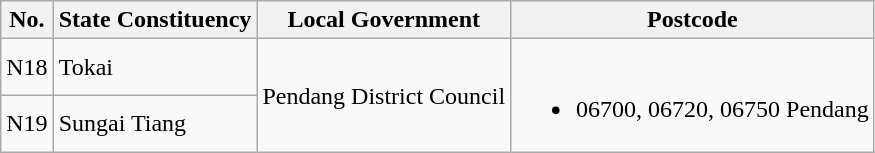<table class="wikitable">
<tr>
<th>No.</th>
<th>State Constituency</th>
<th>Local Government</th>
<th>Postcode</th>
</tr>
<tr>
<td>N18</td>
<td>Tokai</td>
<td rowspan="2">Pendang District Council</td>
<td rowspan="2"><br><ul><li>06700, 06720, 06750 Pendang</li></ul></td>
</tr>
<tr>
<td>N19</td>
<td>Sungai Tiang</td>
</tr>
</table>
